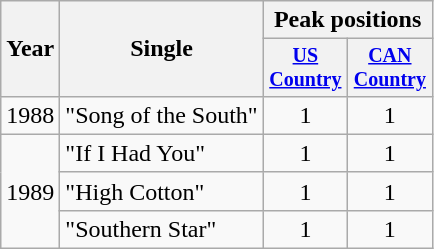<table class="wikitable" style="text-align:center;">
<tr>
<th rowspan="2">Year</th>
<th rowspan="2">Single</th>
<th colspan="2">Peak positions</th>
</tr>
<tr style="font-size:smaller;">
<th width="50"><a href='#'>US Country</a></th>
<th width="50"><a href='#'>CAN Country</a></th>
</tr>
<tr>
<td>1988</td>
<td align="left">"Song of the South"</td>
<td>1</td>
<td>1</td>
</tr>
<tr>
<td rowspan="3">1989</td>
<td align="left">"If I Had You"</td>
<td>1</td>
<td>1</td>
</tr>
<tr>
<td align="left">"High Cotton"</td>
<td>1</td>
<td>1</td>
</tr>
<tr>
<td align="left">"Southern Star"</td>
<td>1</td>
<td>1</td>
</tr>
</table>
